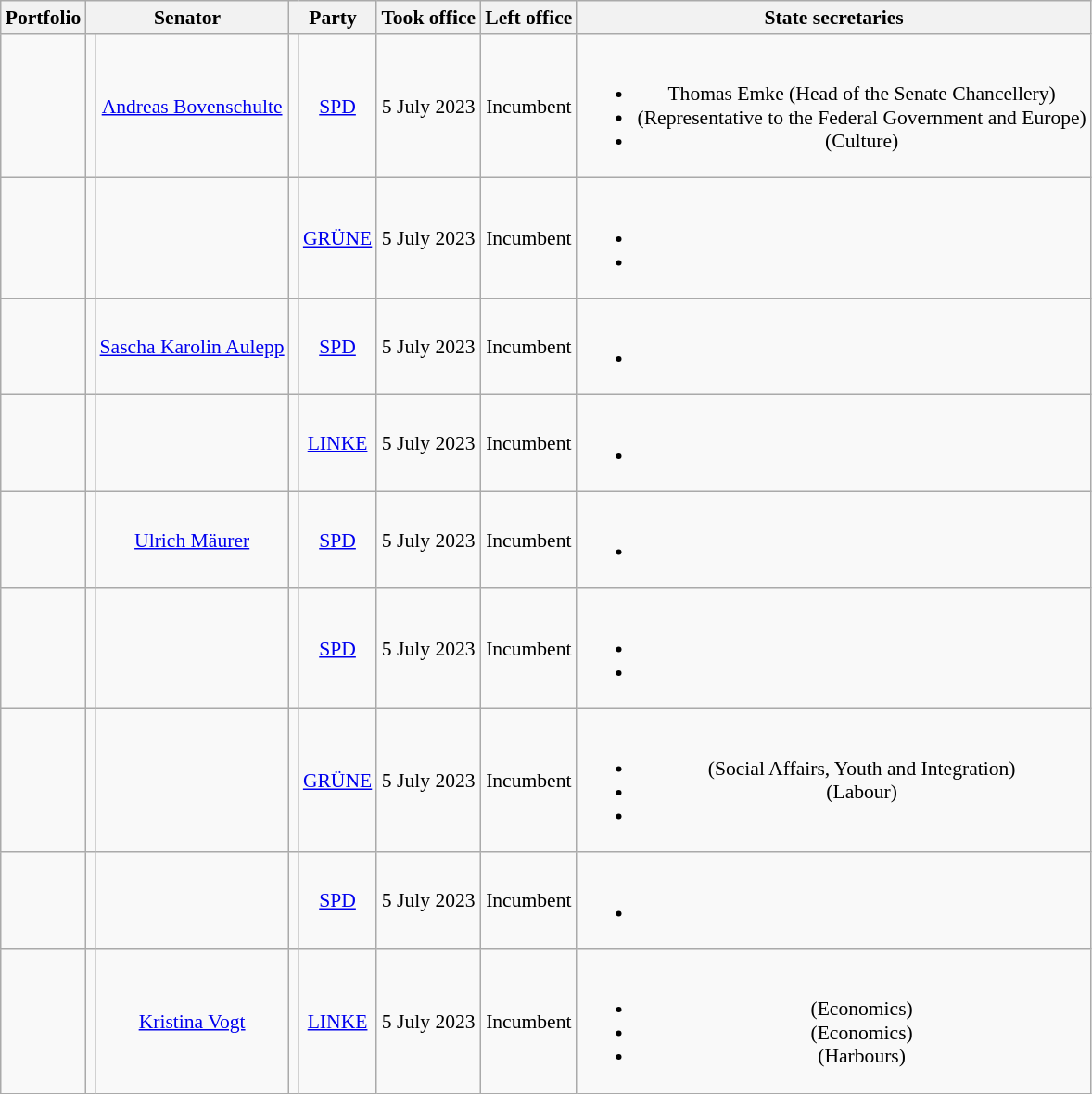<table class=wikitable style="text-align:center; font-size:90%">
<tr>
<th>Portfolio</th>
<th colspan=2>Senator</th>
<th colspan=2>Party</th>
<th>Took office</th>
<th>Left office</th>
<th>State secretaries</th>
</tr>
<tr>
<td></td>
<td></td>
<td><a href='#'>Andreas Bovenschulte</a><br></td>
<td bgcolor=></td>
<td><a href='#'>SPD</a></td>
<td>5 July 2023</td>
<td>Incumbent</td>
<td><br><ul><li>Thomas Emke (Head of the Senate Chancellery)</li><li> (Representative to the Federal Government and Europe)</li><li> (Culture)</li></ul></td>
</tr>
<tr>
<td></td>
<td></td>
<td><br></td>
<td bgcolor=></td>
<td><a href='#'>GRÜNE</a></td>
<td>5 July 2023</td>
<td>Incumbent</td>
<td><br><ul><li></li><li></li></ul></td>
</tr>
<tr>
<td></td>
<td></td>
<td><a href='#'>Sascha Karolin Aulepp</a><br></td>
<td bgcolor=></td>
<td><a href='#'>SPD</a></td>
<td>5 July 2023</td>
<td>Incumbent</td>
<td><br><ul><li><small></small></li></ul></td>
</tr>
<tr>
<td></td>
<td></td>
<td><br></td>
<td bgcolor=></td>
<td><a href='#'>LINKE</a></td>
<td>5 July 2023</td>
<td>Incumbent</td>
<td><br><ul><li><small></small></li></ul></td>
</tr>
<tr>
<td></td>
<td></td>
<td><a href='#'>Ulrich Mäurer</a><br></td>
<td bgcolor=></td>
<td><a href='#'>SPD</a></td>
<td>5 July 2023</td>
<td>Incumbent</td>
<td><br><ul><li></li></ul></td>
</tr>
<tr style="height:75px">
<td></td>
<td></td>
<td><br></td>
<td bgcolor=></td>
<td><a href='#'>SPD</a></td>
<td>5 July 2023</td>
<td>Incumbent</td>
<td><br><ul><li></li><li></li></ul></td>
</tr>
<tr>
<td></td>
<td></td>
<td><br></td>
<td bgcolor=></td>
<td><a href='#'>GRÜNE</a></td>
<td>5 July 2023</td>
<td>Incumbent</td>
<td><br><ul><li> (Social Affairs, Youth and Integration)</li><li> (Labour)</li><li></li></ul></td>
</tr>
<tr>
<td></td>
<td></td>
<td><br></td>
<td bgcolor=></td>
<td><a href='#'>SPD</a></td>
<td>5 July 2023</td>
<td>Incumbent</td>
<td><br><ul><li><small></small></li></ul></td>
</tr>
<tr>
<td></td>
<td></td>
<td><a href='#'>Kristina Vogt</a><br></td>
<td bgcolor=></td>
<td><a href='#'>LINKE</a></td>
<td>5 July 2023</td>
<td>Incumbent</td>
<td><br><ul><li> (Economics) </li><li> (Economics) </li><li> (Harbours)</li></ul></td>
</tr>
</table>
